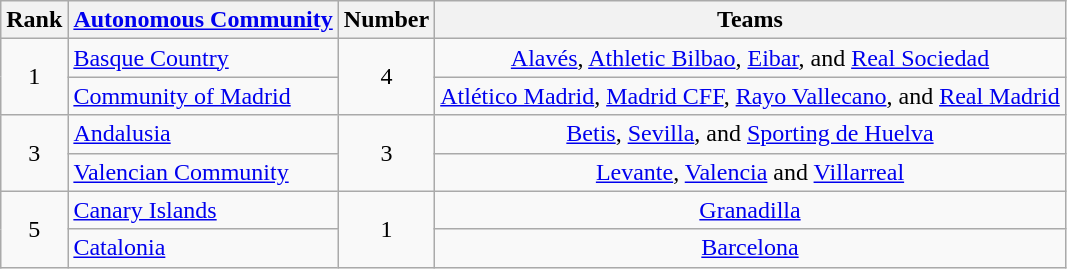<table class="wikitable">
<tr>
<th>Rank</th>
<th><a href='#'>Autonomous Community</a></th>
<th>Number</th>
<th>Teams</th>
</tr>
<tr>
<td rowspan=2 align=center>1</td>
<td> <a href='#'>Basque Country</a></td>
<td rowspan=2 align=center>4</td>
<td align=center><a href='#'>Alavés</a>, <a href='#'>Athletic Bilbao</a>, <a href='#'>Eibar</a>, and <a href='#'>Real Sociedad</a></td>
</tr>
<tr>
<td> <a href='#'>Community of Madrid</a></td>
<td align=center><a href='#'>Atlético Madrid</a>, <a href='#'>Madrid CFF</a>, <a href='#'>Rayo Vallecano</a>, and <a href='#'>Real Madrid</a></td>
</tr>
<tr>
<td rowspan=2 align=center>3</td>
<td> <a href='#'>Andalusia</a></td>
<td rowspan=2 align=center>3</td>
<td align=center><a href='#'>Betis</a>, <a href='#'>Sevilla</a>, and <a href='#'>Sporting de Huelva</a></td>
</tr>
<tr>
<td> <a href='#'>Valencian Community</a></td>
<td align=center><a href='#'>Levante</a>, <a href='#'>Valencia</a> and <a href='#'>Villarreal</a></td>
</tr>
<tr>
<td rowspan=2 align=center>5</td>
<td> <a href='#'>Canary Islands</a></td>
<td rowspan=2 align=center>1</td>
<td align=center><a href='#'>Granadilla</a></td>
</tr>
<tr>
<td> <a href='#'>Catalonia</a></td>
<td align=center><a href='#'>Barcelona</a></td>
</tr>
</table>
